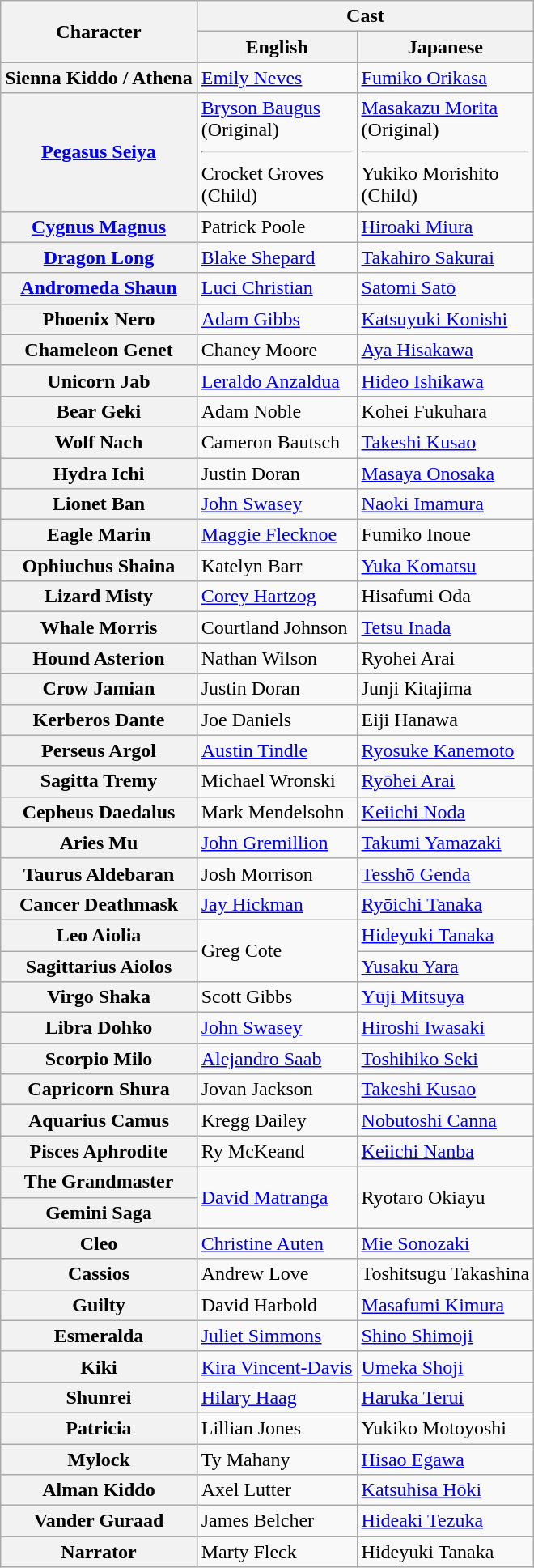<table class="wikitable">
<tr>
<th rowspan="2">Character<br></th>
<th colspan="2">Cast</th>
</tr>
<tr>
<th>English</th>
<th>Japanese</th>
</tr>
<tr>
<th>Sienna Kiddo / Athena<br></th>
<td><a href='#'>Emily Neves</a></td>
<td><a href='#'>Fumiko Orikasa</a></td>
</tr>
<tr>
<th><a href='#'>Pegasus Seiya</a></th>
<td><a href='#'>Bryson Baugus</a><br>(Original)<hr>Crocket Groves <br>(Child)</td>
<td><a href='#'>Masakazu Morita</a><br>(Original)<hr>Yukiko Morishito <br>(Child)</td>
</tr>
<tr>
<th><a href='#'>Cygnus Magnus<br></a></th>
<td>Patrick Poole</td>
<td><a href='#'>Hiroaki Miura</a></td>
</tr>
<tr>
<th><a href='#'>Dragon Long<br></a></th>
<td><a href='#'>Blake Shepard</a></td>
<td><a href='#'>Takahiro Sakurai</a></td>
</tr>
<tr>
<th><a href='#'>Andromeda Shaun<br></a></th>
<td><a href='#'>Luci Christian</a></td>
<td><a href='#'>Satomi Satō</a></td>
</tr>
<tr>
<th>Phoenix Nero<br></th>
<td><a href='#'>Adam Gibbs</a></td>
<td><a href='#'>Katsuyuki Konishi</a></td>
</tr>
<tr>
<th>Chameleon Genet<br></th>
<td>Chaney Moore</td>
<td><a href='#'>Aya Hisakawa</a></td>
</tr>
<tr>
<th>Unicorn Jab<br></th>
<td><a href='#'>Leraldo Anzaldua</a></td>
<td><a href='#'>Hideo Ishikawa</a></td>
</tr>
<tr>
<th>Bear Geki</th>
<td>Adam Noble</td>
<td>Kohei Fukuhara</td>
</tr>
<tr>
<th>Wolf Nach<br></th>
<td>Cameron Bautsch</td>
<td><a href='#'>Takeshi Kusao</a></td>
</tr>
<tr>
<th>Hydra Ichi</th>
<td>Justin Doran</td>
<td><a href='#'>Masaya Onosaka</a></td>
</tr>
<tr>
<th>Lionet Ban</th>
<td><a href='#'>John Swasey</a></td>
<td><a href='#'>Naoki Imamura</a></td>
</tr>
<tr>
<th>Eagle Marin</th>
<td><a href='#'>Maggie Flecknoe</a></td>
<td>Fumiko Inoue</td>
</tr>
<tr>
<th>Ophiuchus Shaina</th>
<td>Katelyn Barr</td>
<td><a href='#'>Yuka Komatsu</a></td>
</tr>
<tr>
<th>Lizard Misty</th>
<td><a href='#'>Corey Hartzog</a></td>
<td>Hisafumi Oda</td>
</tr>
<tr>
<th>Whale Morris<br></th>
<td>Courtland Johnson</td>
<td><a href='#'>Tetsu Inada</a></td>
</tr>
<tr>
<th>Hound Asterion</th>
<td>Nathan Wilson</td>
<td>Ryohei Arai</td>
</tr>
<tr>
<th>Crow Jamian</th>
<td>Justin Doran</td>
<td>Junji Kitajima</td>
</tr>
<tr>
<th>Kerberos Dante</th>
<td>Joe Daniels</td>
<td>Eiji Hanawa</td>
</tr>
<tr>
<th>Perseus Argol<br></th>
<td><a href='#'>Austin Tindle</a></td>
<td><a href='#'>Ryosuke Kanemoto</a></td>
</tr>
<tr>
<th>Sagitta Tremy<br></th>
<td>Michael Wronski</td>
<td><a href='#'>Ryōhei Arai</a></td>
</tr>
<tr>
<th>Cepheus Daedalus</th>
<td>Mark Mendelsohn</td>
<td><a href='#'>Keiichi Noda</a></td>
</tr>
<tr>
<th>Aries Mu</th>
<td><a href='#'>John Gremillion</a></td>
<td><a href='#'>Takumi Yamazaki</a></td>
</tr>
<tr>
<th>Taurus Aldebaran</th>
<td>Josh Morrison</td>
<td><a href='#'>Tesshō Genda</a></td>
</tr>
<tr>
<th>Cancer Deathmask</th>
<td><a href='#'>Jay Hickman</a></td>
<td><a href='#'>Ryōichi Tanaka</a></td>
</tr>
<tr>
<th>Leo Aiolia</th>
<td rowspan="2">Greg Cote</td>
<td><a href='#'>Hideyuki Tanaka</a></td>
</tr>
<tr>
<th>Sagittarius Aiolos</th>
<td><a href='#'>Yusaku Yara</a></td>
</tr>
<tr>
<th>Virgo Shaka</th>
<td>Scott Gibbs</td>
<td><a href='#'>Yūji Mitsuya</a></td>
</tr>
<tr>
<th>Libra Dohko</th>
<td><a href='#'>John Swasey</a></td>
<td><a href='#'>Hiroshi Iwasaki</a></td>
</tr>
<tr>
<th>Scorpio Milo</th>
<td><a href='#'>Alejandro Saab</a></td>
<td><a href='#'>Toshihiko Seki</a></td>
</tr>
<tr>
<th>Capricorn Shura</th>
<td>Jovan Jackson</td>
<td><a href='#'>Takeshi Kusao</a></td>
</tr>
<tr>
<th>Aquarius Camus</th>
<td>Kregg Dailey</td>
<td><a href='#'>Nobutoshi Canna</a></td>
</tr>
<tr>
<th>Pisces Aphrodite</th>
<td>Ry McKeand</td>
<td><a href='#'>Keiichi Nanba</a></td>
</tr>
<tr>
<th>The Grandmaster<br></th>
<td rowspan="2"><a href='#'>David Matranga</a></td>
<td rowspan="2">Ryotaro Okiayu</td>
</tr>
<tr>
<th>Gemini Saga</th>
</tr>
<tr>
<th>Cleo</th>
<td><a href='#'>Christine Auten</a></td>
<td><a href='#'>Mie Sonozaki</a></td>
</tr>
<tr>
<th>Cassios</th>
<td>Andrew Love</td>
<td>Toshitsugu Takashina</td>
</tr>
<tr>
<th>Guilty</th>
<td>David Harbold</td>
<td><a href='#'>Masafumi Kimura</a></td>
</tr>
<tr>
<th>Esmeralda</th>
<td><a href='#'>Juliet Simmons</a></td>
<td><a href='#'>Shino Shimoji</a></td>
</tr>
<tr>
<th>Kiki</th>
<td><a href='#'>Kira Vincent-Davis</a></td>
<td><a href='#'>Umeka Shoji</a></td>
</tr>
<tr>
<th>Shunrei<br></th>
<td><a href='#'>Hilary Haag</a></td>
<td><a href='#'>Haruka Terui</a></td>
</tr>
<tr>
<th>Patricia<br></th>
<td>Lillian Jones</td>
<td>Yukiko Motoyoshi</td>
</tr>
<tr>
<th>Mylock<br></th>
<td>Ty Mahany</td>
<td><a href='#'>Hisao Egawa</a></td>
</tr>
<tr>
<th>Alman Kiddo<br></th>
<td>Axel Lutter</td>
<td><a href='#'>Katsuhisa Hōki</a></td>
</tr>
<tr>
<th>Vander Guraad<br></th>
<td>James Belcher</td>
<td><a href='#'>Hideaki Tezuka</a></td>
</tr>
<tr>
<th>Narrator</th>
<td>Marty Fleck</td>
<td>Hideyuki Tanaka</td>
</tr>
</table>
